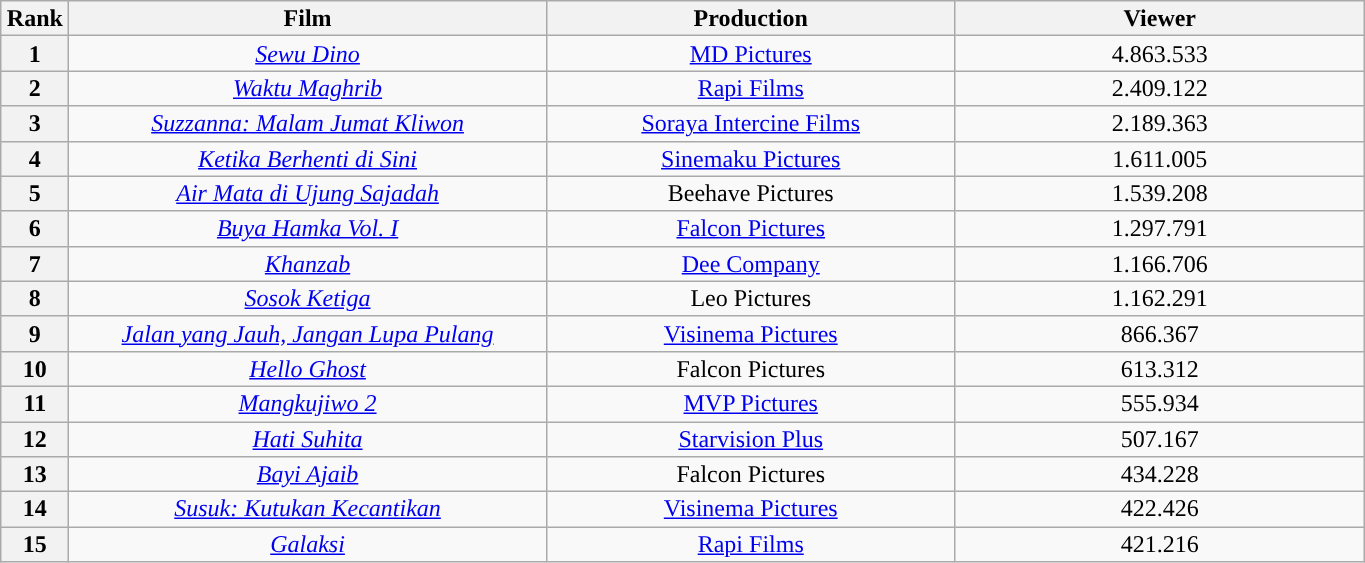<table class="wikitable" style="text-align:left; font-size:100%; line-height:16px;" width="72%">
<tr>
<th style="width:05%;">Rank</th>
<th style="width:35%;">Film</th>
<th style="width:30%;">Production</th>
<th style="width:30%;">Viewer</th>
</tr>
<tr style="text-align:center;">
<th style="text-align:center;">1</th>
<td><em><a href='#'>Sewu Dino</a></em></td>
<td><a href='#'>MD Pictures</a></td>
<td>4.863.533</td>
</tr>
<tr style="text-align:center;">
<th style="text-align:center;">2</th>
<td><em><a href='#'>Waktu Maghrib</a></em></td>
<td><a href='#'>Rapi Films</a></td>
<td>2.409.122</td>
</tr>
<tr style="text-align:center;">
<th style="text-align:center;">3</th>
<td><em><a href='#'>Suzzanna: Malam Jumat Kliwon</a></em></td>
<td><a href='#'>Soraya Intercine Films</a></td>
<td>2.189.363</td>
</tr>
<tr style="text-align:center;">
<th style="text-align:center;">4</th>
<td><em><a href='#'>Ketika Berhenti di Sini</a></em></td>
<td><a href='#'>Sinemaku Pictures</a></td>
<td>1.611.005</td>
</tr>
<tr style="text-align:center;">
<th style="text-align:center;">5</th>
<td><em><a href='#'>Air Mata di Ujung Sajadah</a></em></td>
<td>Beehave Pictures</td>
<td>1.539.208</td>
</tr>
<tr style="text-align:center;">
<th style="text-align:center;">6</th>
<td><em><a href='#'>Buya Hamka Vol. I</a></em></td>
<td><a href='#'>Falcon Pictures</a></td>
<td>1.297.791</td>
</tr>
<tr style="text-align:center;">
<th style="text-align:center;">7</th>
<td><em><a href='#'>Khanzab</a></em></td>
<td><a href='#'>Dee Company</a></td>
<td>1.166.706</td>
</tr>
<tr style="text-align:center;">
<th style="text-align:center;">8</th>
<td><em><a href='#'>Sosok Ketiga</a></em></td>
<td>Leo Pictures</td>
<td>1.162.291</td>
</tr>
<tr style="text-align:center;">
<th style="text-align:center;">9</th>
<td><em><a href='#'>Jalan yang Jauh, Jangan Lupa Pulang</a></em></td>
<td><a href='#'>Visinema Pictures</a></td>
<td>866.367</td>
</tr>
<tr style="text-align:center;">
<th style="text-align:center;">10</th>
<td><em><a href='#'>Hello Ghost</a></em></td>
<td>Falcon Pictures</td>
<td>613.312</td>
</tr>
<tr style="text-align:center;">
<th style="text-align:center;">11</th>
<td><em><a href='#'>Mangkujiwo 2</a></em></td>
<td><a href='#'>MVP Pictures</a></td>
<td>555.934</td>
</tr>
<tr style="text-align:center;">
<th style="text-align:center;">12</th>
<td><em><a href='#'>Hati Suhita</a></em></td>
<td><a href='#'>Starvision Plus</a></td>
<td>507.167</td>
</tr>
<tr style="text-align:center;">
<th style="text-align:center;">13</th>
<td><em><a href='#'>Bayi Ajaib</a></em></td>
<td>Falcon Pictures</td>
<td>434.228</td>
</tr>
<tr style="text-align:center;">
<th style="text-align:center;">14</th>
<td><em><a href='#'>Susuk: Kutukan Kecantikan</a></em></td>
<td><a href='#'>Visinema Pictures</a></td>
<td>422.426</td>
</tr>
<tr style="text-align:center;">
<th style="text-align:center;">15</th>
<td><em><a href='#'> Galaksi</a></em></td>
<td><a href='#'>Rapi Films</a></td>
<td>421.216</td>
</tr>
</table>
